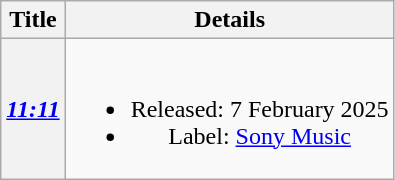<table class="wikitable plainrowheaders" style="text-align:center;">
<tr>
<th scope="col">Title</th>
<th scope="col">Details</th>
</tr>
<tr>
<th scope="row"><em><a href='#'>11:11</a></em></th>
<td><br><ul><li>Released: 7 February 2025</li><li>Label: <a href='#'>Sony Music</a></li></ul></td>
</tr>
</table>
